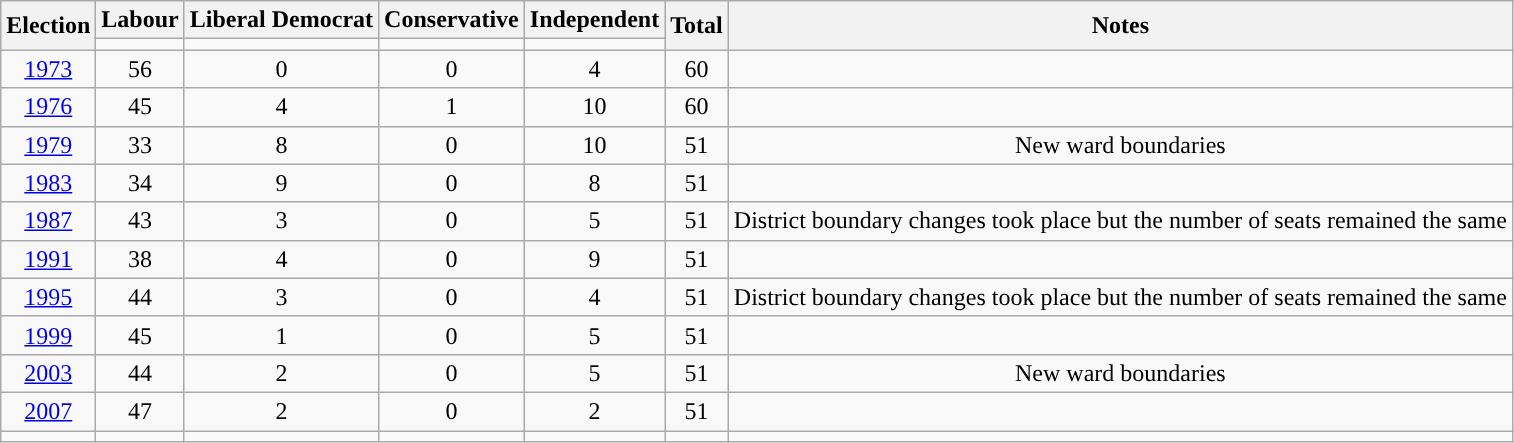<table class="wikitable" style="text-align: center">
<tr>
<th rowspan="2">Election</th>
<th>Labour</th>
<th>Liberal Democrat</th>
<th>Conservative</th>
<th>Independent</th>
<th rowspan="2">Total</th>
<th rowspan="2">Notes</th>
</tr>
<tr>
<td style="background-color: "></td>
<td style="background-color: "></td>
<td style="background-color: "></td>
<td style="background-color: "></td>
</tr>
<tr>
<td><a href='#'>1973</a></td>
<td>56</td>
<td>0</td>
<td>0</td>
<td>4</td>
<td>60</td>
<td></td>
</tr>
<tr>
<td><a href='#'>1976</a></td>
<td>45</td>
<td>4</td>
<td>1</td>
<td>10</td>
<td>60</td>
<td></td>
</tr>
<tr>
<td><a href='#'>1979</a></td>
<td>33</td>
<td>8</td>
<td>0</td>
<td>10</td>
<td>51</td>
<td>New ward boundaries</td>
</tr>
<tr>
<td><a href='#'>1983</a></td>
<td>34</td>
<td>9</td>
<td>0</td>
<td>8</td>
<td>51</td>
<td></td>
</tr>
<tr>
<td><a href='#'>1987</a></td>
<td>43</td>
<td>3</td>
<td>0</td>
<td>5</td>
<td>51</td>
<td>District boundary changes took place but the number of seats remained the same</td>
</tr>
<tr>
<td><a href='#'>1991</a></td>
<td>38</td>
<td>4</td>
<td>0</td>
<td>9</td>
<td>51</td>
<td></td>
</tr>
<tr>
<td><a href='#'>1995</a></td>
<td>44</td>
<td>3</td>
<td>0</td>
<td>4</td>
<td>51</td>
<td>District boundary changes took place but the number of seats remained the same</td>
</tr>
<tr>
<td><a href='#'>1999</a></td>
<td>45</td>
<td>1</td>
<td>0</td>
<td>5</td>
<td>51</td>
<td></td>
</tr>
<tr>
<td><a href='#'>2003</a></td>
<td>44</td>
<td>2</td>
<td>0</td>
<td>5</td>
<td>51</td>
<td>New ward boundaries</td>
</tr>
<tr>
<td><a href='#'>2007</a></td>
<td>47</td>
<td>2</td>
<td>0</td>
<td>2</td>
<td>51</td>
<td></td>
</tr>
<tr>
<td></td>
<td style="background-color: "></td>
<td style="background-color: "></td>
<td style="background-color: "></td>
<td style="background-color: "></td>
<td></td>
<td></td>
</tr>
</table>
